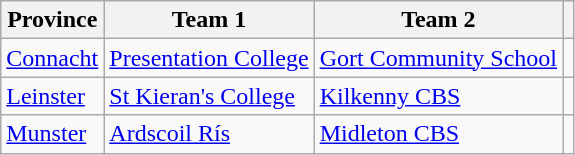<table class="wikitable">
<tr>
<th>Province</th>
<th>Team 1</th>
<th>Team 2</th>
<th></th>
</tr>
<tr>
<td><a href='#'>Connacht</a></td>
<td><a href='#'>Presentation College</a></td>
<td><a href='#'>Gort Community School</a></td>
<td></td>
</tr>
<tr>
<td><a href='#'>Leinster</a></td>
<td><a href='#'>St Kieran's College</a></td>
<td><a href='#'>Kilkenny CBS</a></td>
<td></td>
</tr>
<tr>
<td><a href='#'>Munster</a></td>
<td><a href='#'>Ardscoil Rís</a></td>
<td><a href='#'>Midleton CBS</a></td>
<td></td>
</tr>
</table>
